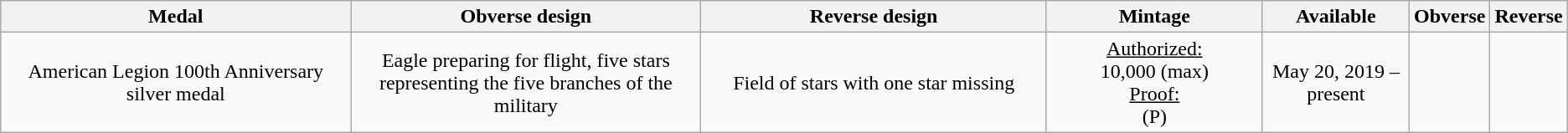<table class="wikitable">
<tr>
<th width="25%">Medal</th>
<th width="25%">Obverse design</th>
<th width="25%">Reverse design</th>
<th width="15%">Mintage</th>
<th width="10%">Available</th>
<th>Obverse</th>
<th>Reverse</th>
</tr>
<tr>
<td align="center">American Legion 100th Anniversary silver medal</td>
<td align="center">Eagle preparing for flight, five stars representing the five branches of the military</td>
<td align="center">Field of stars with one star missing</td>
<td align="center"><u>Authorized:</u><br>10,000 (max)<br><u>Proof:</u><br> (P)</td>
<td align="center">May 20, 2019 – present</td>
<td></td>
<td></td>
</tr>
</table>
